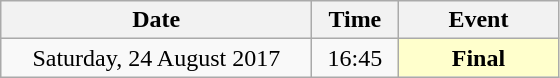<table class="wikitable" style="text-align:center;">
<tr>
<th width="200">Date</th>
<th width="50">Time</th>
<th width="100">Event</th>
</tr>
<tr>
<td>Saturday, 24 August 2017</td>
<td>16:45</td>
<td bgcolor="ffffcc"><strong>Final</strong></td>
</tr>
</table>
